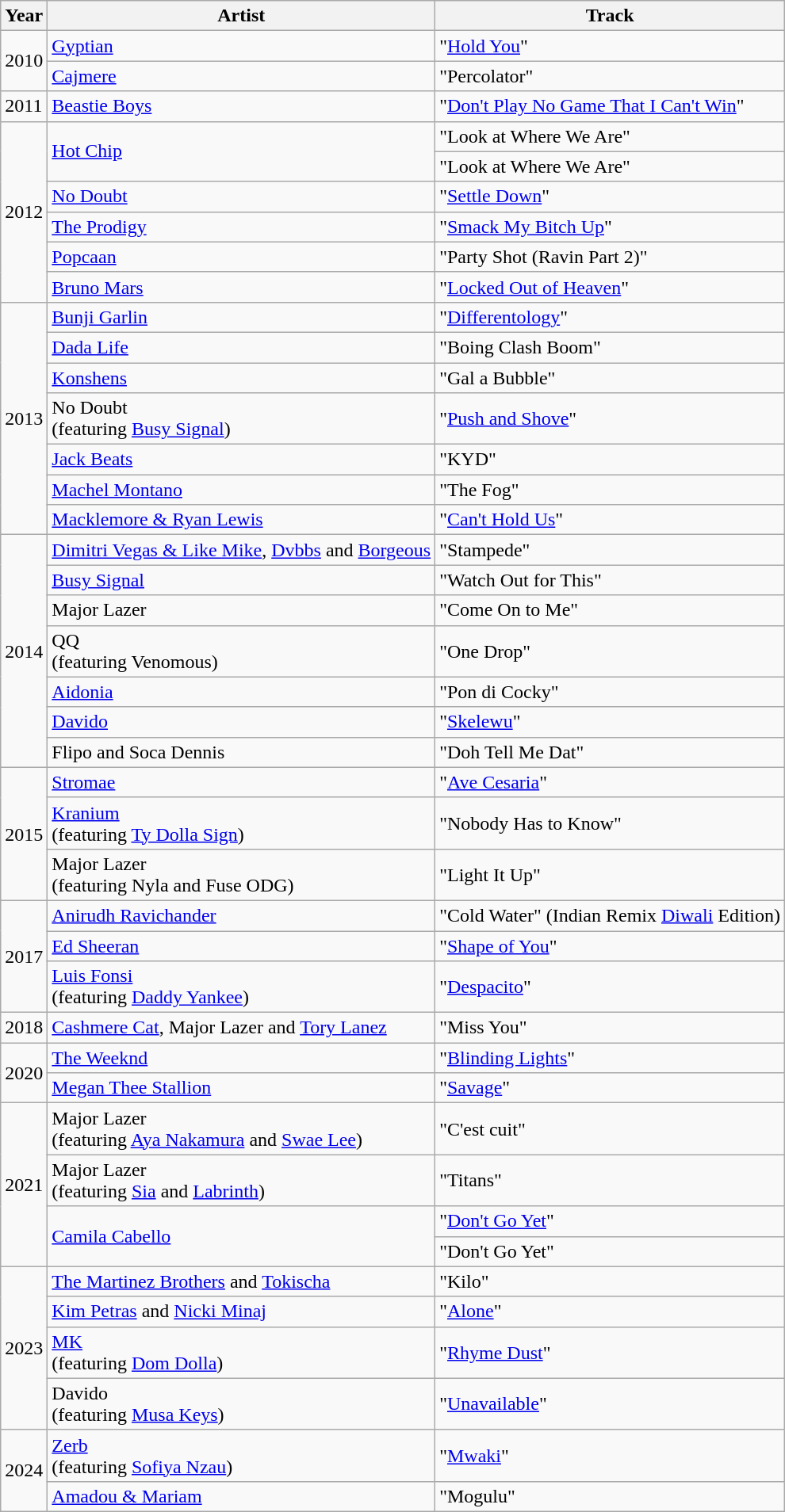<table class="wikitable plainrowheaders">
<tr>
<th>Year</th>
<th>Artist</th>
<th>Track</th>
</tr>
<tr>
<td rowspan="2">2010</td>
<td><a href='#'>Gyptian</a></td>
<td>"<a href='#'>Hold You</a>" </td>
</tr>
<tr>
<td><a href='#'>Cajmere</a></td>
<td>"Percolator" </td>
</tr>
<tr>
<td>2011</td>
<td><a href='#'>Beastie Boys</a></td>
<td>"<a href='#'>Don't Play No Game That I Can't Win</a>" </td>
</tr>
<tr>
<td rowspan="6">2012</td>
<td rowspan="2"><a href='#'>Hot Chip</a></td>
<td>"Look at Where We Are" </td>
</tr>
<tr>
<td>"Look at Where We Are" </td>
</tr>
<tr>
<td><a href='#'>No Doubt</a></td>
<td>"<a href='#'>Settle Down</a>" </td>
</tr>
<tr>
<td><a href='#'>The Prodigy</a></td>
<td>"<a href='#'>Smack My Bitch Up</a>" </td>
</tr>
<tr>
<td><a href='#'>Popcaan</a></td>
<td>"Party Shot (Ravin Part 2)" </td>
</tr>
<tr>
<td><a href='#'>Bruno Mars</a></td>
<td>"<a href='#'>Locked Out of Heaven</a>" </td>
</tr>
<tr>
<td rowspan="7">2013</td>
<td><a href='#'>Bunji Garlin</a></td>
<td>"<a href='#'>Differentology</a>" </td>
</tr>
<tr>
<td><a href='#'>Dada Life</a></td>
<td>"Boing Clash Boom" </td>
</tr>
<tr>
<td><a href='#'>Konshens</a></td>
<td>"Gal a Bubble" </td>
</tr>
<tr>
<td>No Doubt<br><span>(featuring <a href='#'>Busy Signal</a>)</span></td>
<td>"<a href='#'>Push and Shove</a>" </td>
</tr>
<tr>
<td><a href='#'>Jack Beats</a></td>
<td>"KYD" </td>
</tr>
<tr>
<td><a href='#'>Machel Montano</a></td>
<td>"The Fog" </td>
</tr>
<tr>
<td><a href='#'>Macklemore & Ryan Lewis</a></td>
<td>"<a href='#'>Can't Hold Us</a>" </td>
</tr>
<tr>
<td rowspan="7">2014</td>
<td><a href='#'>Dimitri Vegas & Like Mike</a>, <a href='#'>Dvbbs</a> and <a href='#'>Borgeous</a></td>
<td>"Stampede" </td>
</tr>
<tr>
<td><a href='#'>Busy Signal</a></td>
<td>"Watch Out for This" </td>
</tr>
<tr>
<td>Major Lazer</td>
<td>"Come On to Me" </td>
</tr>
<tr>
<td>QQ<br><span>(featuring Venomous)</span></td>
<td>"One Drop" </td>
</tr>
<tr>
<td><a href='#'>Aidonia</a></td>
<td>"Pon di Cocky" </td>
</tr>
<tr>
<td><a href='#'>Davido</a></td>
<td>"<a href='#'>Skelewu</a>" </td>
</tr>
<tr>
<td>Flipo and Soca Dennis</td>
<td>"Doh Tell Me Dat" </td>
</tr>
<tr>
<td rowspan="3">2015</td>
<td><a href='#'>Stromae</a></td>
<td>"<a href='#'>Ave Cesaria</a>" </td>
</tr>
<tr>
<td><a href='#'>Kranium</a><br><span>(featuring <a href='#'>Ty Dolla Sign</a>)</span></td>
<td>"Nobody Has to Know" </td>
</tr>
<tr>
<td>Major Lazer<br><span>(featuring Nyla and Fuse ODG)</span></td>
<td>"Light It Up" </td>
</tr>
<tr>
<td rowspan="3">2017</td>
<td><a href='#'>Anirudh Ravichander</a></td>
<td>"Cold Water" (Indian Remix <a href='#'>Diwali</a> Edition) </td>
</tr>
<tr>
<td><a href='#'>Ed Sheeran</a></td>
<td>"<a href='#'>Shape of You</a>" </td>
</tr>
<tr>
<td><a href='#'>Luis Fonsi</a> <br><span>(featuring <a href='#'>Daddy Yankee</a>)</span></td>
<td>"<a href='#'>Despacito</a>" </td>
</tr>
<tr>
<td>2018</td>
<td><a href='#'>Cashmere Cat</a>, Major Lazer and <a href='#'>Tory Lanez</a></td>
<td>"Miss You" </td>
</tr>
<tr>
<td rowspan="2">2020</td>
<td><a href='#'>The Weeknd</a></td>
<td>"<a href='#'>Blinding Lights</a>" </td>
</tr>
<tr>
<td><a href='#'>Megan Thee Stallion</a></td>
<td>"<a href='#'>Savage</a>" </td>
</tr>
<tr>
<td rowspan="4">2021</td>
<td>Major Lazer<br><span>(featuring <a href='#'>Aya Nakamura</a> and <a href='#'>Swae Lee</a>)</span></td>
<td>"C'est cuit" </td>
</tr>
<tr>
<td>Major Lazer<br><span>(featuring <a href='#'>Sia</a> and <a href='#'>Labrinth</a>)</span></td>
<td>"Titans" </td>
</tr>
<tr>
<td rowspan="2"><a href='#'>Camila Cabello</a></td>
<td>"<a href='#'>Don't Go Yet</a>" </td>
</tr>
<tr>
<td>"Don't Go Yet" </td>
</tr>
<tr>
<td rowspan="4">2023</td>
<td><a href='#'>The Martinez Brothers</a> and <a href='#'>Tokischa</a></td>
<td>"Kilo" </td>
</tr>
<tr>
<td><a href='#'>Kim Petras</a> and <a href='#'>Nicki Minaj</a></td>
<td>"<a href='#'>Alone</a>" </td>
</tr>
<tr>
<td><a href='#'>MK</a><br><span>(featuring <a href='#'>Dom Dolla</a>)</span></td>
<td>"<a href='#'>Rhyme Dust</a>" </td>
</tr>
<tr>
<td>Davido<br><span>(featuring <a href='#'>Musa Keys</a>)</span></td>
<td>"<a href='#'>Unavailable</a>" </td>
</tr>
<tr>
<td rowspan="2">2024</td>
<td><a href='#'>Zerb</a><br><span>(featuring <a href='#'>Sofiya Nzau</a>)</span></td>
<td>"<a href='#'>Mwaki</a>" </td>
</tr>
<tr>
<td><a href='#'>Amadou & Mariam</a></td>
<td>"Mogulu" </td>
</tr>
</table>
